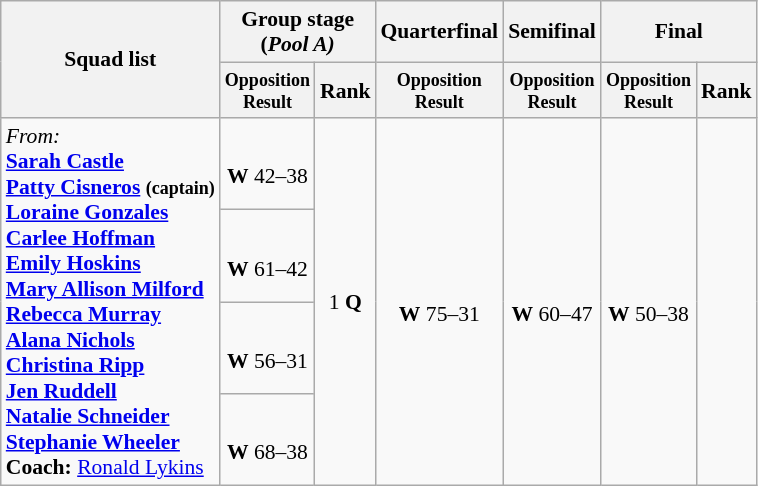<table class=wikitable style="font-size:90%">
<tr>
<th rowspan="2">Squad list</th>
<th colspan="2">Group stage<br>(<em>Pool A)</em></th>
<th>Quarterfinal</th>
<th>Semifinal<br></th>
<th colspan="2">Final</th>
</tr>
<tr>
<th style="line-height:1em"><small>Opposition<br>Result</small></th>
<th>Rank</th>
<th style="line-height:1em"><small>Opposition<br>Result</small></th>
<th style="line-height:1em"><small>Opposition<br>Result</small></th>
<th style="line-height:1em"><small>Opposition<br>Result</small></th>
<th>Rank</th>
</tr>
<tr>
<td rowspan="4"><em>From:</em><br><strong><a href='#'>Sarah Castle</a></strong>
<br><strong><a href='#'>Patty Cisneros</a> <small>(captain)</small></strong>
<br><strong><a href='#'>Loraine Gonzales</a></strong>
<br><strong><a href='#'>Carlee Hoffman</a></strong>
<br><strong><a href='#'>Emily Hoskins</a></strong>
<br><strong><a href='#'>Mary Allison Milford</a></strong>
<br><strong><a href='#'>Rebecca Murray</a></strong>
<br><strong><a href='#'>Alana Nichols</a></strong>
<br><strong><a href='#'>Christina Ripp</a></strong>
<br><strong><a href='#'>Jen Ruddell</a></strong>
<br><strong><a href='#'>Natalie Schneider</a></strong>
<br><strong><a href='#'>Stephanie Wheeler</a></strong>
<br><strong>Coach:</strong> <a href='#'>Ronald Lykins</a></td>
<td align="center"><br> <strong>W</strong> 42–38</td>
<td rowspan="4" align="center">1 <strong>Q</strong></td>
<td rowspan="4" align="center"><br> <strong>W</strong> 75–31</td>
<td rowspan="4" align="center"><br> <strong>W</strong> 60–47</td>
<td rowspan="4" align="center"><br> <strong>W</strong> 50–38</td>
<td rowspan="4" align="center"></td>
</tr>
<tr>
<td align="center"><br> <strong>W</strong> 61–42</td>
</tr>
<tr>
<td align="center"><br> <strong>W</strong> 56–31</td>
</tr>
<tr>
<td align="center"><br> <strong>W</strong> 68–38</td>
</tr>
</table>
